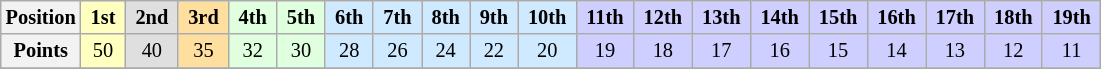<table class="wikitable" style="font-size:85%; text-align:center">
<tr>
<th>Position</th>
<td style="background:#FFFFBF;"> <strong>1st</strong> </td>
<td style="background:#DFDFDF;"> <strong>2nd</strong> </td>
<td style="background:#FFDF9F;"> <strong>3rd</strong> </td>
<td style="background:#DFFFDF;"> <strong>4th</strong> </td>
<td style="background:#DFFFDF;"> <strong>5th</strong> </td>
<td style="background:#CFEAFF;"> <strong>6th</strong> </td>
<td style="background:#CFEAFF;"> <strong>7th</strong> </td>
<td style="background:#CFEAFF;"> <strong>8th</strong> </td>
<td style="background:#CFEAFF;"> <strong>9th</strong> </td>
<td style="background:#CFEAFF;"> <strong>10th</strong> </td>
<td style="background:#CFCFFF;"> <strong>11th</strong> </td>
<td style="background:#CFCFFF;"> <strong>12th</strong> </td>
<td style="background:#CFCFFF;"> <strong>13th</strong> </td>
<td style="background:#CFCFFF;"> <strong>14th</strong> </td>
<td style="background:#CFCFFF;"> <strong>15th</strong> </td>
<td style="background:#CFCFFF;"> <strong>16th</strong> </td>
<td style="background:#CFCFFF;"> <strong>17th</strong> </td>
<td style="background:#CFCFFF;"> <strong>18th</strong> </td>
<td style="background:#CFCFFF;"> <strong>19th</strong> </td>
</tr>
<tr>
<th>Points</th>
<td style="background:#FFFFBF;">50</td>
<td style="background:#DFDFDF;">40</td>
<td style="background:#FFDF9F;">35</td>
<td style="background:#DFFFDF;">32</td>
<td style="background:#DFFFDF;">30</td>
<td style="background:#CFEAFF;">28</td>
<td style="background:#CFEAFF;">26</td>
<td style="background:#CFEAFF;">24</td>
<td style="background:#CFEAFF;">22</td>
<td style="background:#CFEAFF;">20</td>
<td style="background:#CFCFFF;">19</td>
<td style="background:#CFCFFF;">18</td>
<td style="background:#CFCFFF;">17</td>
<td style="background:#CFCFFF;">16</td>
<td style="background:#CFCFFF;">15</td>
<td style="background:#CFCFFF;">14</td>
<td style="background:#CFCFFF;">13</td>
<td style="background:#CFCFFF;">12</td>
<td style="background:#CFCFFF;">11</td>
</tr>
<tr>
</tr>
</table>
